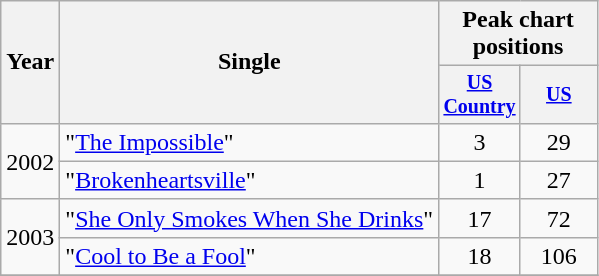<table class="wikitable" style="text-align:center;">
<tr>
<th rowspan="2">Year</th>
<th rowspan="2">Single</th>
<th colspan="2">Peak chart<br>positions</th>
</tr>
<tr style="font-size:smaller;">
<th width="45"><a href='#'>US Country</a></th>
<th width="45"><a href='#'>US</a></th>
</tr>
<tr>
<td rowspan="2">2002</td>
<td align="left">"<a href='#'>The Impossible</a>"</td>
<td>3</td>
<td>29</td>
</tr>
<tr>
<td align="left">"<a href='#'>Brokenheartsville</a>"</td>
<td>1</td>
<td>27</td>
</tr>
<tr>
<td rowspan="2">2003</td>
<td align="left">"<a href='#'>She Only Smokes When She Drinks</a>"</td>
<td>17</td>
<td>72</td>
</tr>
<tr>
<td align="left">"<a href='#'>Cool to Be a Fool</a>"</td>
<td>18</td>
<td>106</td>
</tr>
<tr>
</tr>
</table>
